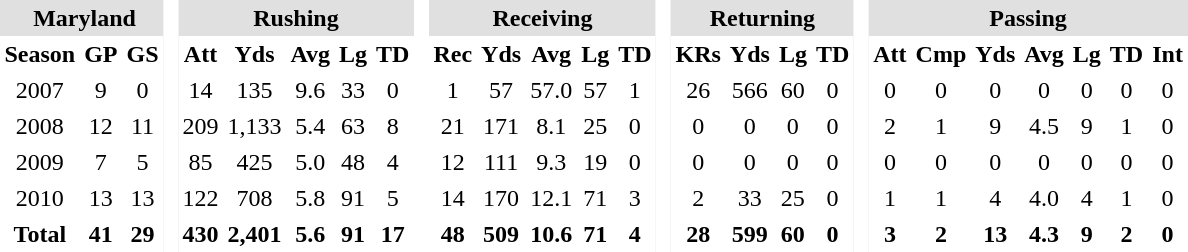<table BORDER="0" CELLPADDING="3" CELLSPACING="0" ID="Table3" border="2">
<tr ALIGN="center" bgcolor="#e0e0e0">
<th ALIGN="center" colspan="3"> Maryland</th>
<th ALIGN="center" rowspan="99" bgcolor="#ffffff"> </th>
<th ALIGN="center" colspan="5">Rushing</th>
<th ALIGN="center" rowspan="99" bgcolor="#ffffff"> </th>
<th ALIGN="center" colspan="5">Receiving</th>
<th ALIGN="center" rowspan="99" bgcolor="#ffffff"> </th>
<th ALIGN="center" colspan="4">Returning</th>
<th ALIGN="center" rowspan="99" bgcolor="#ffffff"> </th>
<th ALIGN="center" colspan="7">Passing</th>
</tr>
<tr ALIGN="center">
<th ALIGN="center">Season</th>
<th ALIGN="center">GP</th>
<th ALIGN="center">GS</th>
<th ALIGN="center">Att</th>
<th ALIGN="center">Yds</th>
<th ALIGN="center">Avg</th>
<th ALIGN="center">Lg</th>
<th ALIGN="center">TD</th>
<th ALIGN="center">Rec</th>
<th ALIGN="center">Yds</th>
<th ALIGN="center">Avg</th>
<th ALIGN="center">Lg</th>
<th ALIGN="center">TD</th>
<th ALIGN="center">KRs</th>
<th ALIGN="center">Yds</th>
<th ALIGN="center">Lg</th>
<th ALIGN="center">TD</th>
<th ALIGN="center">Att</th>
<th ALIGN="center">Cmp</th>
<th ALIGN="center">Yds</th>
<th ALIGN="center">Avg</th>
<th ALIGN="center">Lg</th>
<th ALIGN="center">TD</th>
<th ALIGN="center">Int</th>
</tr>
<tr ALIGN="center">
<td ALIGN="center">2007</td>
<td ALIGN="center">9</td>
<td ALIGN="center">0</td>
<td ALIGN="center">14</td>
<td ALIGN="center">135</td>
<td ALIGN="center">9.6</td>
<td ALIGN="center">33</td>
<td ALIGN="center">0</td>
<td ALIGN="center">1</td>
<td ALIGN="center">57</td>
<td ALIGN="center">57.0</td>
<td ALIGN="center">57</td>
<td ALIGN="center">1</td>
<td ALIGN="center">26</td>
<td ALIGN="center">566</td>
<td ALIGN="center">60</td>
<td ALIGN="center">0</td>
<td ALIGN="center"> 0</td>
<td ALIGN="center"> 0</td>
<td ALIGN="center"> 0</td>
<td ALIGN="center"> 0</td>
<td ALIGN="center"> 0</td>
<td ALIGN="center"> 0</td>
<td ALIGN="center"> 0</td>
</tr>
<tr ALIGN="center">
<td ALIGN="center">2008</td>
<td ALIGN="center">12</td>
<td ALIGN="center">11</td>
<td ALIGN="center">209</td>
<td ALIGN="center">1,133</td>
<td ALIGN="center">5.4</td>
<td ALIGN="center">63</td>
<td ALIGN="center">8</td>
<td ALIGN="center">21</td>
<td ALIGN="center">171</td>
<td ALIGN="center">8.1</td>
<td ALIGN="center">25</td>
<td ALIGN="center">0</td>
<td ALIGN="center">0</td>
<td ALIGN="center">0</td>
<td ALIGN="center">0</td>
<td ALIGN="center">0</td>
<td ALIGN="center"> 2</td>
<td ALIGN="center"> 1</td>
<td ALIGN="center"> 9</td>
<td ALIGN="center"> 4.5</td>
<td ALIGN="center"> 9</td>
<td ALIGN="center"> 1</td>
<td ALIGN="center"> 0</td>
</tr>
<tr ALIGN="center">
<td ALIGN="center"> 2009</td>
<td ALIGN="center"> 7</td>
<td ALIGN="center"> 5</td>
<td ALIGN="center"> 85</td>
<td ALIGN="center"> 425</td>
<td ALIGN="center"> 5.0</td>
<td ALIGN="center"> 48</td>
<td ALIGN="center"> 4</td>
<td ALIGN="center"> 12</td>
<td ALIGN="center"> 111</td>
<td ALIGN="center"> 9.3</td>
<td ALIGN="center"> 19</td>
<td ALIGN="center"> 0</td>
<td ALIGN="center"> 0</td>
<td ALIGN="center"> 0</td>
<td ALIGN="center"> 0</td>
<td ALIGN="center"> 0</td>
<td ALIGN="center"> 0</td>
<td ALIGN="center"> 0</td>
<td ALIGN="center"> 0</td>
<td ALIGN="center"> 0</td>
<td ALIGN="center"> 0</td>
<td ALIGN="center"> 0</td>
<td ALIGN="center"> 0</td>
</tr>
<tr ALIGN="center">
<td ALIGN="center"> 2010</td>
<td ALIGN="center"> 13</td>
<td ALIGN="center"> 13</td>
<td ALIGN="center"> 122</td>
<td ALIGN="center"> 708</td>
<td ALIGN="center"> 5.8</td>
<td ALIGN="center"> 91</td>
<td ALIGN="center"> 5</td>
<td ALIGN="center"> 14</td>
<td ALIGN="center"> 170</td>
<td ALIGN="center"> 12.1</td>
<td ALIGN="center"> 71</td>
<td ALIGN="center"> 3</td>
<td ALIGN="center"> 2</td>
<td ALIGN="center"> 33</td>
<td ALIGN="center"> 25</td>
<td ALIGN="center"> 0</td>
<td ALIGN="center"> 1</td>
<td ALIGN="center"> 1</td>
<td ALIGN="center"> 4</td>
<td ALIGN="center"> 4.0</td>
<td ALIGN="center"> 4</td>
<td ALIGN="center"> 1</td>
<td ALIGN="center"> 0</td>
</tr>
<tr ALIGN="center" bgcolor="#f0f0f0">
</tr>
<tr ALIGN="center">
<th ALIGN="center"> Total</th>
<th ALIGN="center"> 41</th>
<th ALIGN="center"> 29</th>
<th ALIGN="center"> 430</th>
<th ALIGN="center"> 2,401</th>
<th ALIGN="center"> 5.6</th>
<th ALIGN="center"> 91</th>
<th ALIGN="center"> 17</th>
<th ALIGN="center"> 48</th>
<th ALIGN="center"> 509</th>
<th ALIGN="center"> 10.6</th>
<th ALIGN="center"> 71</th>
<th ALIGN="center"> 4</th>
<th ALIGN="center"> 28</th>
<th ALIGN="center"> 599</th>
<th ALIGN="center"> 60</th>
<th ALIGN="center"> 0</th>
<th ALIGN="center"> 3</th>
<th ALIGN="center"> 2</th>
<th ALIGN="center"> 13</th>
<th ALIGN="center"> 4.3</th>
<th ALIGN="center"> 9</th>
<th ALIGN="center"> 2</th>
<th ALIGN="center"> 0</th>
</tr>
</table>
